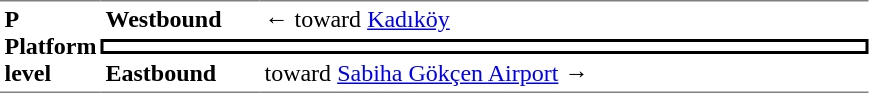<table table border=0 cellspacing=0 cellpadding=3>
<tr>
<td style="border-top:solid 1px gray;border-bottom:solid 1px gray;" width=50 rowspan=3 valign=top><strong>P<br>Platform level</strong></td>
<td style="border-top:solid 1px gray;" width=100><strong>Westbound</strong></td>
<td style="border-top:solid 1px gray;" width=400>←  toward <a href='#'>Kadıköy</a></td>
</tr>
<tr>
<td style="border-top:solid 2px black;border-right:solid 2px black;border-left:solid 2px black;border-bottom:solid 2px black;text-align:center;" colspan=2></td>
</tr>
<tr>
<td style="border-bottom:solid 1px gray;"><strong>Eastbound</strong></td>
<td style="border-bottom:solid 1px gray;"> toward <a href='#'>Sabiha Gökçen Airport</a> →</td>
</tr>
</table>
